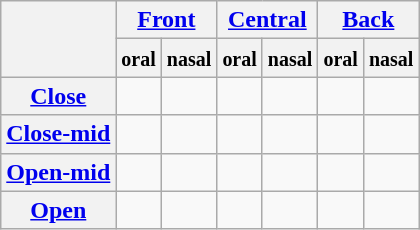<table class="wikitable" style="text-align: center;">
<tr>
<th rowspan="2"></th>
<th colspan="2"><a href='#'>Front</a></th>
<th colspan="2"><a href='#'>Central</a></th>
<th colspan="2"><a href='#'>Back</a></th>
</tr>
<tr>
<th><small>oral</small></th>
<th><small>nasal</small></th>
<th><small>oral</small></th>
<th><small>nasal</small></th>
<th><small>oral</small></th>
<th><small>nasal</small></th>
</tr>
<tr>
<th><a href='#'>Close</a></th>
<td></td>
<td></td>
<td></td>
<td></td>
<td></td>
<td></td>
</tr>
<tr>
<th><a href='#'>Close-mid</a></th>
<td></td>
<td></td>
<td></td>
<td></td>
<td></td>
<td></td>
</tr>
<tr>
<th><a href='#'>Open-mid</a></th>
<td></td>
<td></td>
<td></td>
<td></td>
<td></td>
<td></td>
</tr>
<tr>
<th><a href='#'>Open</a></th>
<td></td>
<td></td>
<td></td>
<td></td>
<td></td>
<td></td>
</tr>
</table>
